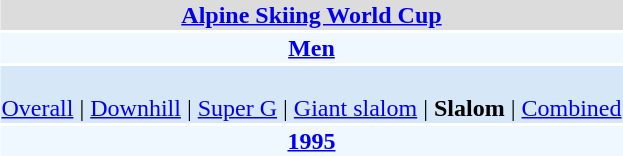<table align="right" class="toccolours" style="margin: 0 0 1em 1em;">
<tr>
<td colspan="2" align=center bgcolor=Gainsboro><strong><a href='#'>Alpine Skiing World Cup</a></strong></td>
</tr>
<tr>
<td colspan="2" align=center bgcolor=AliceBlue><strong><a href='#'>Men</a></strong></td>
</tr>
<tr>
<td colspan="2" align=center bgcolor=D6E8F8><br><a href='#'>Overall</a> | 
<a href='#'>Downhill</a> | 
<a href='#'>Super G</a> | 
<a href='#'>Giant slalom</a> | 
<strong>Slalom</strong> | 
<a href='#'>Combined</a></td>
</tr>
<tr>
<td colspan="2" align=center bgcolor=AliceBlue><strong><a href='#'>1995</a></strong></td>
</tr>
</table>
